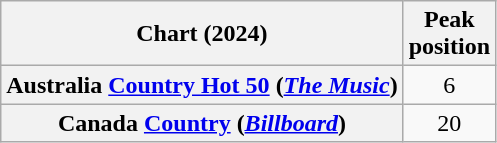<table class="wikitable sortable plainrowheaders" style="text-align:center;">
<tr>
<th>Chart (2024)</th>
<th>Peak <br> position</th>
</tr>
<tr>
<th scope="row">Australia <a href='#'>Country Hot 50</a> (<em><a href='#'>The Music</a></em>)</th>
<td>6</td>
</tr>
<tr>
<th scope="row">Canada <a href='#'>Country</a> (<em><a href='#'>Billboard</a></em>)</th>
<td>20</td>
</tr>
</table>
